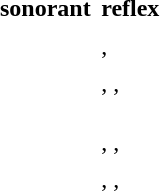<table cellspacing=5>
<tr>
<th> sonorant</th>
<th> reflex </th>
</tr>
<tr>
<td></td>
<td>, </td>
</tr>
<tr>
<td></td>
<td>, , </td>
</tr>
<tr>
<td></td>
<td></td>
</tr>
<tr>
<td></td>
<td></td>
</tr>
<tr>
<td></td>
<td>, , </td>
</tr>
<tr>
<td></td>
<td>, , </td>
</tr>
</table>
